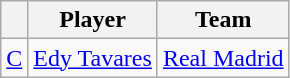<table class="wikitable">
<tr>
<th style="text-align:center;"></th>
<th style="text-align:center;">Player</th>
<th style="text-align:center;">Team</th>
</tr>
<tr>
<td style="text-align:center;"><a href='#'>C</a></td>
<td> <a href='#'>Edy Tavares</a></td>
<td><a href='#'>Real Madrid</a></td>
</tr>
</table>
